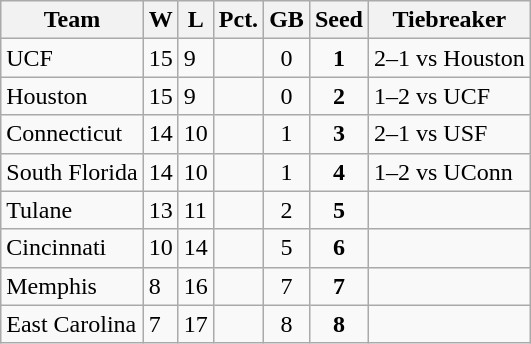<table class=wikitable>
<tr>
<th>Team</th>
<th>W</th>
<th>L</th>
<th>Pct.</th>
<th>GB</th>
<th>Seed</th>
<th>Tiebreaker</th>
</tr>
<tr>
<td>UCF</td>
<td>15</td>
<td>9</td>
<td></td>
<td style="text-align: center">0</td>
<td style="text-align: center"><strong>1</strong></td>
<td>2–1 vs Houston</td>
</tr>
<tr>
<td>Houston</td>
<td>15</td>
<td>9</td>
<td></td>
<td style="text-align: center">0</td>
<td style="text-align: center"><strong>2</strong></td>
<td>1–2 vs UCF</td>
</tr>
<tr>
<td>Connecticut</td>
<td>14</td>
<td>10</td>
<td></td>
<td style="text-align: center">1</td>
<td style="text-align: center"><strong>3</strong></td>
<td>2–1 vs USF</td>
</tr>
<tr>
<td>South Florida</td>
<td>14</td>
<td>10</td>
<td></td>
<td style="text-align: center">1</td>
<td style="text-align: center"><strong>4</strong></td>
<td>1–2 vs UConn</td>
</tr>
<tr>
<td>Tulane</td>
<td>13</td>
<td>11</td>
<td></td>
<td style="text-align: center">2</td>
<td style="text-align: center"><strong>5</strong></td>
<td></td>
</tr>
<tr>
<td>Cincinnati</td>
<td>10</td>
<td>14</td>
<td></td>
<td style="text-align: center">5</td>
<td style="text-align: center"><strong>6</strong></td>
<td></td>
</tr>
<tr>
<td>Memphis</td>
<td>8</td>
<td>16</td>
<td></td>
<td style="text-align: center">7</td>
<td style="text-align: center"><strong>7</strong></td>
<td></td>
</tr>
<tr>
<td>East Carolina</td>
<td>7</td>
<td>17</td>
<td></td>
<td style="text-align: center">8</td>
<td style="text-align: center"><strong>8</strong></td>
<td></td>
</tr>
</table>
